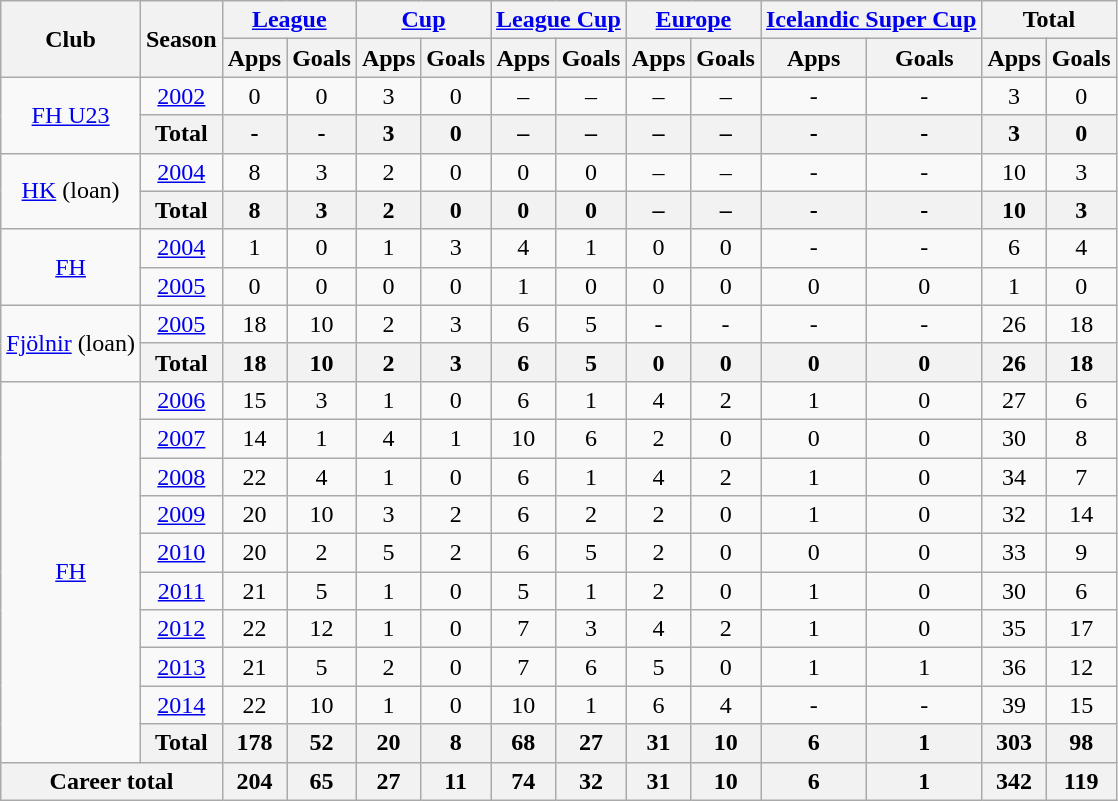<table class="wikitable" style="text-align: center;">
<tr>
<th rowspan=2>Club</th>
<th rowspan=2>Season</th>
<th colspan=2><a href='#'>League</a></th>
<th colspan=2><a href='#'>Cup</a></th>
<th colspan=2><a href='#'>League Cup</a></th>
<th colspan=2><a href='#'>Europe</a></th>
<th colspan=2><a href='#'>Icelandic Super Cup</a></th>
<th colspan=2>Total</th>
</tr>
<tr>
<th>Apps</th>
<th>Goals</th>
<th>Apps</th>
<th>Goals</th>
<th>Apps</th>
<th>Goals</th>
<th>Apps</th>
<th>Goals</th>
<th>Apps</th>
<th>Goals</th>
<th>Apps</th>
<th>Goals</th>
</tr>
<tr>
<td rowspan=2 valign="center"><a href='#'>FH U23</a></td>
<td><a href='#'>2002</a></td>
<td>0</td>
<td>0</td>
<td>3</td>
<td>0</td>
<td>–</td>
<td>–</td>
<td>–</td>
<td>–</td>
<td>-</td>
<td>-</td>
<td>3</td>
<td>0</td>
</tr>
<tr>
<th>Total</th>
<th>-</th>
<th>-</th>
<th>3</th>
<th>0</th>
<th>–</th>
<th>–</th>
<th>–</th>
<th>–</th>
<th>-</th>
<th>-</th>
<th>3</th>
<th>0</th>
</tr>
<tr>
<td rowspan=2 valign="center"><a href='#'>HK</a> (loan)</td>
<td><a href='#'>2004</a></td>
<td>8</td>
<td>3</td>
<td>2</td>
<td>0</td>
<td>0</td>
<td>0</td>
<td>–</td>
<td>–</td>
<td>-</td>
<td>-</td>
<td>10</td>
<td>3</td>
</tr>
<tr>
<th>Total</th>
<th>8</th>
<th>3</th>
<th>2</th>
<th>0</th>
<th>0</th>
<th>0</th>
<th>–</th>
<th>–</th>
<th>-</th>
<th>-</th>
<th>10</th>
<th>3</th>
</tr>
<tr>
<td rowspan=2 valign="center"><a href='#'>FH</a></td>
<td><a href='#'>2004</a></td>
<td>1</td>
<td>0</td>
<td>1</td>
<td>3</td>
<td>4</td>
<td>1</td>
<td>0</td>
<td>0</td>
<td>-</td>
<td>-</td>
<td>6</td>
<td>4</td>
</tr>
<tr>
<td><a href='#'>2005</a></td>
<td>0</td>
<td>0</td>
<td>0</td>
<td>0</td>
<td>1</td>
<td>0</td>
<td>0</td>
<td>0</td>
<td>0</td>
<td>0</td>
<td>1</td>
<td>0</td>
</tr>
<tr>
<td rowspan=2 valign="center"><a href='#'>Fjölnir</a> (loan)</td>
<td><a href='#'>2005</a></td>
<td>18</td>
<td>10</td>
<td>2</td>
<td>3</td>
<td>6</td>
<td>5</td>
<td>-</td>
<td>-</td>
<td>-</td>
<td>-</td>
<td>26</td>
<td>18</td>
</tr>
<tr>
<th>Total</th>
<th>18</th>
<th>10</th>
<th>2</th>
<th>3</th>
<th>6</th>
<th>5</th>
<th>0</th>
<th>0</th>
<th>0</th>
<th>0</th>
<th>26</th>
<th>18</th>
</tr>
<tr>
<td rowspan=10 valign="center"><a href='#'>FH</a></td>
<td><a href='#'>2006</a></td>
<td>15</td>
<td>3</td>
<td>1</td>
<td>0</td>
<td>6</td>
<td>1</td>
<td>4</td>
<td>2</td>
<td>1</td>
<td>0</td>
<td>27</td>
<td>6</td>
</tr>
<tr>
<td><a href='#'>2007</a></td>
<td>14</td>
<td>1</td>
<td>4</td>
<td>1</td>
<td>10</td>
<td>6</td>
<td>2</td>
<td>0</td>
<td>0</td>
<td>0</td>
<td>30</td>
<td>8</td>
</tr>
<tr>
<td><a href='#'>2008</a></td>
<td>22</td>
<td>4</td>
<td>1</td>
<td>0</td>
<td>6</td>
<td>1</td>
<td>4</td>
<td>2</td>
<td>1</td>
<td>0</td>
<td>34</td>
<td>7</td>
</tr>
<tr>
<td><a href='#'>2009</a></td>
<td>20</td>
<td>10</td>
<td>3</td>
<td>2</td>
<td>6</td>
<td>2</td>
<td>2</td>
<td>0</td>
<td>1</td>
<td>0</td>
<td>32</td>
<td>14</td>
</tr>
<tr>
<td><a href='#'>2010</a></td>
<td>20</td>
<td>2</td>
<td>5</td>
<td>2</td>
<td>6</td>
<td>5</td>
<td>2</td>
<td>0</td>
<td>0</td>
<td>0</td>
<td>33</td>
<td>9</td>
</tr>
<tr>
<td><a href='#'>2011</a></td>
<td>21</td>
<td>5</td>
<td>1</td>
<td>0</td>
<td>5</td>
<td>1</td>
<td>2</td>
<td>0</td>
<td>1</td>
<td>0</td>
<td>30</td>
<td>6</td>
</tr>
<tr>
<td><a href='#'>2012</a></td>
<td>22</td>
<td>12</td>
<td>1</td>
<td>0</td>
<td>7</td>
<td>3</td>
<td>4</td>
<td>2</td>
<td>1</td>
<td>0</td>
<td>35</td>
<td>17</td>
</tr>
<tr>
<td><a href='#'>2013</a></td>
<td>21</td>
<td>5</td>
<td>2</td>
<td>0</td>
<td>7</td>
<td>6</td>
<td>5</td>
<td>0</td>
<td>1</td>
<td>1</td>
<td>36</td>
<td>12</td>
</tr>
<tr>
<td><a href='#'>2014</a></td>
<td>22</td>
<td>10</td>
<td>1</td>
<td>0</td>
<td>10</td>
<td>1</td>
<td>6</td>
<td>4</td>
<td>-</td>
<td>-</td>
<td>39</td>
<td>15</td>
</tr>
<tr>
<th>Total</th>
<th>178</th>
<th>52</th>
<th>20</th>
<th>8</th>
<th>68</th>
<th>27</th>
<th>31</th>
<th>10</th>
<th>6</th>
<th>1</th>
<th>303</th>
<th>98</th>
</tr>
<tr>
<th colspan=2>Career total</th>
<th>204</th>
<th>65</th>
<th>27</th>
<th>11</th>
<th>74</th>
<th>32</th>
<th>31</th>
<th>10</th>
<th>6</th>
<th>1</th>
<th>342</th>
<th>119</th>
</tr>
</table>
